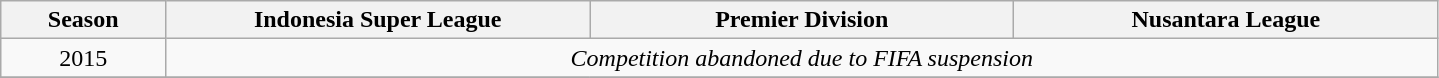<table class="wikitable sortable" style="text-align: center;">
<tr>
<th style="width:7%;">Season</th>
<th style="width:18%;">Indonesia Super League</th>
<th style="width:18%;">Premier Division</th>
<th style="width:18%;">Nusantara League</th>
</tr>
<tr>
<td align=center>2015</td>
<td colspan="3" align="center"><em>Competition abandoned due to FIFA suspension</em></td>
</tr>
<tr>
</tr>
</table>
